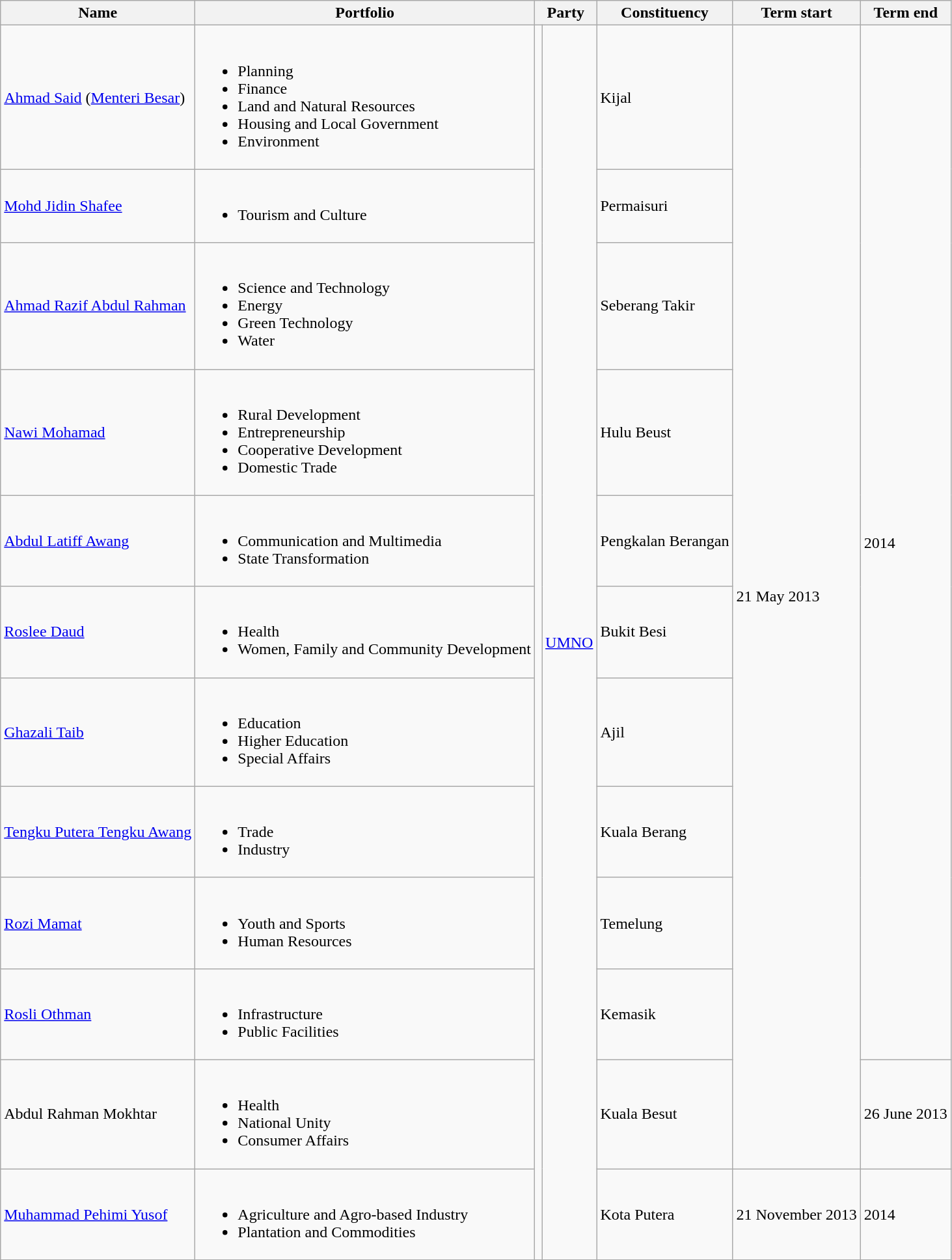<table class="wikitable">
<tr>
<th>Name</th>
<th>Portfolio</th>
<th colspan=2>Party</th>
<th>Constituency</th>
<th>Term start</th>
<th>Term end</th>
</tr>
<tr>
<td><a href='#'>Ahmad Said</a> (<a href='#'>Menteri Besar</a>)</td>
<td><br><ul><li>Planning</li><li>Finance</li><li>Land and Natural Resources</li><li>Housing and Local Government</li><li>Environment</li></ul></td>
<td rowspan=12 bgcolor=></td>
<td rowspan="12"><a href='#'>UMNO</a></td>
<td>Kijal</td>
<td rowspan="11">21 May 2013</td>
<td rowspan="10">2014</td>
</tr>
<tr>
<td><a href='#'>Mohd Jidin Shafee</a></td>
<td><br><ul><li>Tourism and Culture</li></ul></td>
<td>Permaisuri</td>
</tr>
<tr>
<td><a href='#'>Ahmad Razif Abdul Rahman</a></td>
<td><br><ul><li>Science and Technology</li><li>Energy</li><li>Green Technology</li><li>Water</li></ul></td>
<td>Seberang Takir</td>
</tr>
<tr>
<td><a href='#'>Nawi Mohamad</a></td>
<td><br><ul><li>Rural Development</li><li>Entrepreneurship</li><li>Cooperative Development</li><li>Domestic Trade</li></ul></td>
<td>Hulu Beust</td>
</tr>
<tr>
<td><a href='#'>Abdul Latiff Awang</a></td>
<td><br><ul><li>Communication and Multimedia</li><li>State Transformation</li></ul></td>
<td>Pengkalan Berangan</td>
</tr>
<tr>
<td><a href='#'>Roslee Daud</a></td>
<td><br><ul><li>Health</li><li>Women, Family and Community Development</li></ul></td>
<td>Bukit Besi</td>
</tr>
<tr>
<td><a href='#'>Ghazali Taib</a></td>
<td><br><ul><li>Education</li><li>Higher Education</li><li>Special Affairs</li></ul></td>
<td>Ajil</td>
</tr>
<tr>
<td><a href='#'>Tengku Putera Tengku Awang</a></td>
<td><br><ul><li>Trade</li><li>Industry</li></ul></td>
<td>Kuala Berang</td>
</tr>
<tr>
<td><a href='#'>Rozi Mamat</a></td>
<td><br><ul><li>Youth and Sports</li><li>Human Resources</li></ul></td>
<td>Temelung</td>
</tr>
<tr>
<td><a href='#'>Rosli Othman</a></td>
<td><br><ul><li>Infrastructure</li><li>Public Facilities</li></ul></td>
<td>Kemasik</td>
</tr>
<tr>
<td>Abdul Rahman Mokhtar</td>
<td><br><ul><li>Health</li><li>National Unity</li><li>Consumer Affairs</li></ul></td>
<td>Kuala Besut</td>
<td>26 June 2013</td>
</tr>
<tr>
<td><a href='#'>Muhammad Pehimi Yusof</a></td>
<td><br><ul><li>Agriculture and Agro-based Industry</li><li>Plantation and Commodities</li></ul></td>
<td>Kota Putera</td>
<td>21 November 2013</td>
<td>2014</td>
</tr>
<tr>
</tr>
</table>
